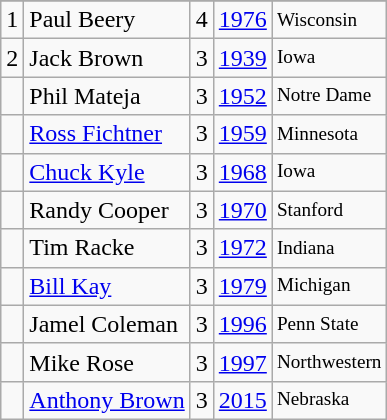<table class="wikitable">
<tr>
</tr>
<tr>
<td>1</td>
<td>Paul Beery</td>
<td>4</td>
<td><a href='#'>1976</a></td>
<td style="font-size:80%;">Wisconsin</td>
</tr>
<tr>
<td>2</td>
<td>Jack Brown</td>
<td>3</td>
<td><a href='#'>1939</a></td>
<td style="font-size:80%;">Iowa</td>
</tr>
<tr>
<td></td>
<td>Phil Mateja</td>
<td>3</td>
<td><a href='#'>1952</a></td>
<td style="font-size:80%;">Notre Dame</td>
</tr>
<tr>
<td></td>
<td><a href='#'>Ross Fichtner</a></td>
<td>3</td>
<td><a href='#'>1959</a></td>
<td style="font-size:80%;">Minnesota</td>
</tr>
<tr>
<td></td>
<td><a href='#'>Chuck Kyle</a></td>
<td>3</td>
<td><a href='#'>1968</a></td>
<td style="font-size:80%;">Iowa</td>
</tr>
<tr>
<td></td>
<td>Randy Cooper</td>
<td>3</td>
<td><a href='#'>1970</a></td>
<td style="font-size:80%;">Stanford</td>
</tr>
<tr>
<td></td>
<td>Tim Racke</td>
<td>3</td>
<td><a href='#'>1972</a></td>
<td style="font-size:80%;">Indiana</td>
</tr>
<tr>
<td></td>
<td><a href='#'>Bill Kay</a></td>
<td>3</td>
<td><a href='#'>1979</a></td>
<td style="font-size:80%;">Michigan</td>
</tr>
<tr>
<td></td>
<td>Jamel Coleman</td>
<td>3</td>
<td><a href='#'>1996</a></td>
<td style="font-size:80%;">Penn State</td>
</tr>
<tr>
<td></td>
<td>Mike Rose</td>
<td>3</td>
<td><a href='#'>1997</a></td>
<td style="font-size:80%;">Northwestern</td>
</tr>
<tr>
<td></td>
<td><a href='#'>Anthony Brown</a></td>
<td>3</td>
<td><a href='#'>2015</a></td>
<td style="font-size:80%;">Nebraska</td>
</tr>
</table>
